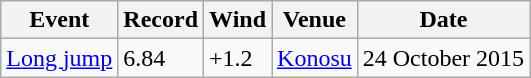<table class="wikitable">
<tr>
<th>Event</th>
<th>Record</th>
<th>Wind</th>
<th>Venue</th>
<th>Date</th>
</tr>
<tr>
<td><a href='#'>Long jump</a></td>
<td>6.84</td>
<td>+1.2</td>
<td><a href='#'>Konosu</a></td>
<td>24 October 2015</td>
</tr>
</table>
